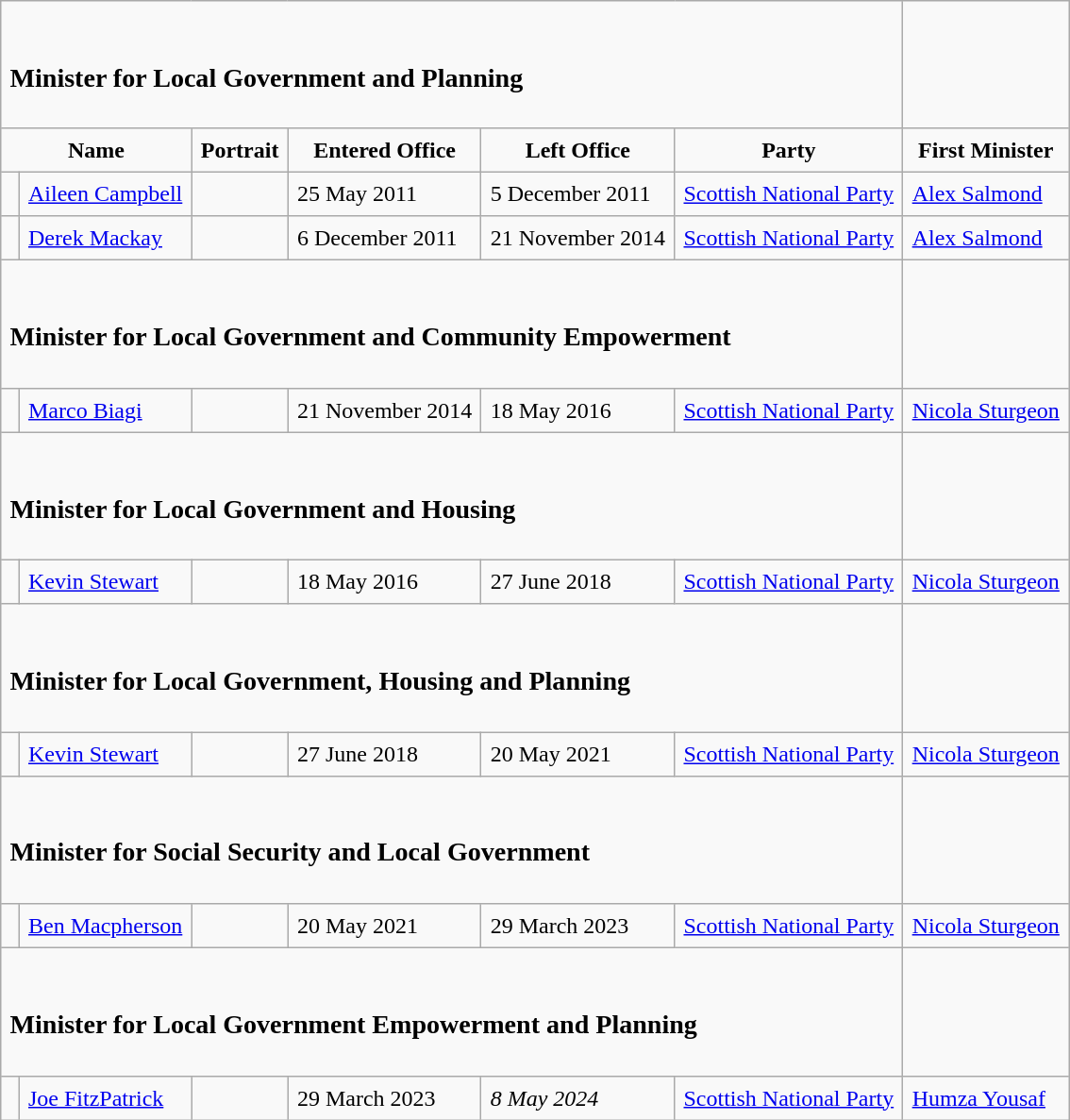<table border="1" cellpadding="6" cellspacing="0" style="margin: 0 0 0 1em; background: #f9f9f9; border: 1px #aaaaaa solid; border-collapse: collapse; ">
<tr>
<td colspan="6"><br><h3>Minister for Local Government and Planning</h3></td>
</tr>
<tr>
<th colspan="2">Name</th>
<th>Portrait</th>
<th>Entered Office</th>
<th>Left Office</th>
<th>Party</th>
<th>First Minister</th>
</tr>
<tr>
<td></td>
<td><a href='#'>Aileen Campbell</a></td>
<td></td>
<td>25 May 2011</td>
<td>5 December 2011</td>
<td><a href='#'>Scottish National Party</a></td>
<td><a href='#'>Alex Salmond</a></td>
</tr>
<tr>
<td></td>
<td><a href='#'>Derek Mackay</a></td>
<td></td>
<td>6 December 2011</td>
<td>21 November 2014</td>
<td><a href='#'>Scottish National Party</a></td>
<td><a href='#'>Alex Salmond</a></td>
</tr>
<tr>
<td colspan="6"><br><h3>Minister for Local Government and Community Empowerment</h3></td>
</tr>
<tr>
<td></td>
<td><a href='#'>Marco Biagi</a></td>
<td></td>
<td>21 November 2014</td>
<td>18 May 2016</td>
<td><a href='#'>Scottish National Party</a></td>
<td><a href='#'>Nicola Sturgeon</a></td>
</tr>
<tr>
<td colspan="6"><br><h3>Minister for Local Government and Housing</h3></td>
</tr>
<tr>
<td></td>
<td><a href='#'>Kevin Stewart</a></td>
<td></td>
<td>18 May 2016</td>
<td>27 June 2018</td>
<td><a href='#'>Scottish National Party</a></td>
<td><a href='#'>Nicola Sturgeon</a></td>
</tr>
<tr>
<td colspan="6"><br><h3>Minister for Local Government, Housing and Planning</h3></td>
</tr>
<tr>
<td></td>
<td><a href='#'>Kevin Stewart</a></td>
<td></td>
<td>27 June 2018</td>
<td>20 May 2021</td>
<td><a href='#'>Scottish National Party</a></td>
<td><a href='#'>Nicola Sturgeon</a></td>
</tr>
<tr>
<td colspan="6"><br><h3>Minister for Social Security and Local Government</h3></td>
</tr>
<tr>
<td></td>
<td><a href='#'>Ben Macpherson</a></td>
<td></td>
<td>20 May 2021</td>
<td>29 March 2023</td>
<td><a href='#'>Scottish National Party</a></td>
<td><a href='#'>Nicola Sturgeon</a></td>
</tr>
<tr>
<td colspan="6"><br><h3>Minister for Local Government Empowerment and Planning</h3></td>
</tr>
<tr>
<td></td>
<td><a href='#'>Joe FitzPatrick</a></td>
<td></td>
<td>29 March 2023</td>
<td><em>8 May 2024</em></td>
<td><a href='#'>Scottish National Party</a></td>
<td><a href='#'>Humza Yousaf</a></td>
</tr>
</table>
